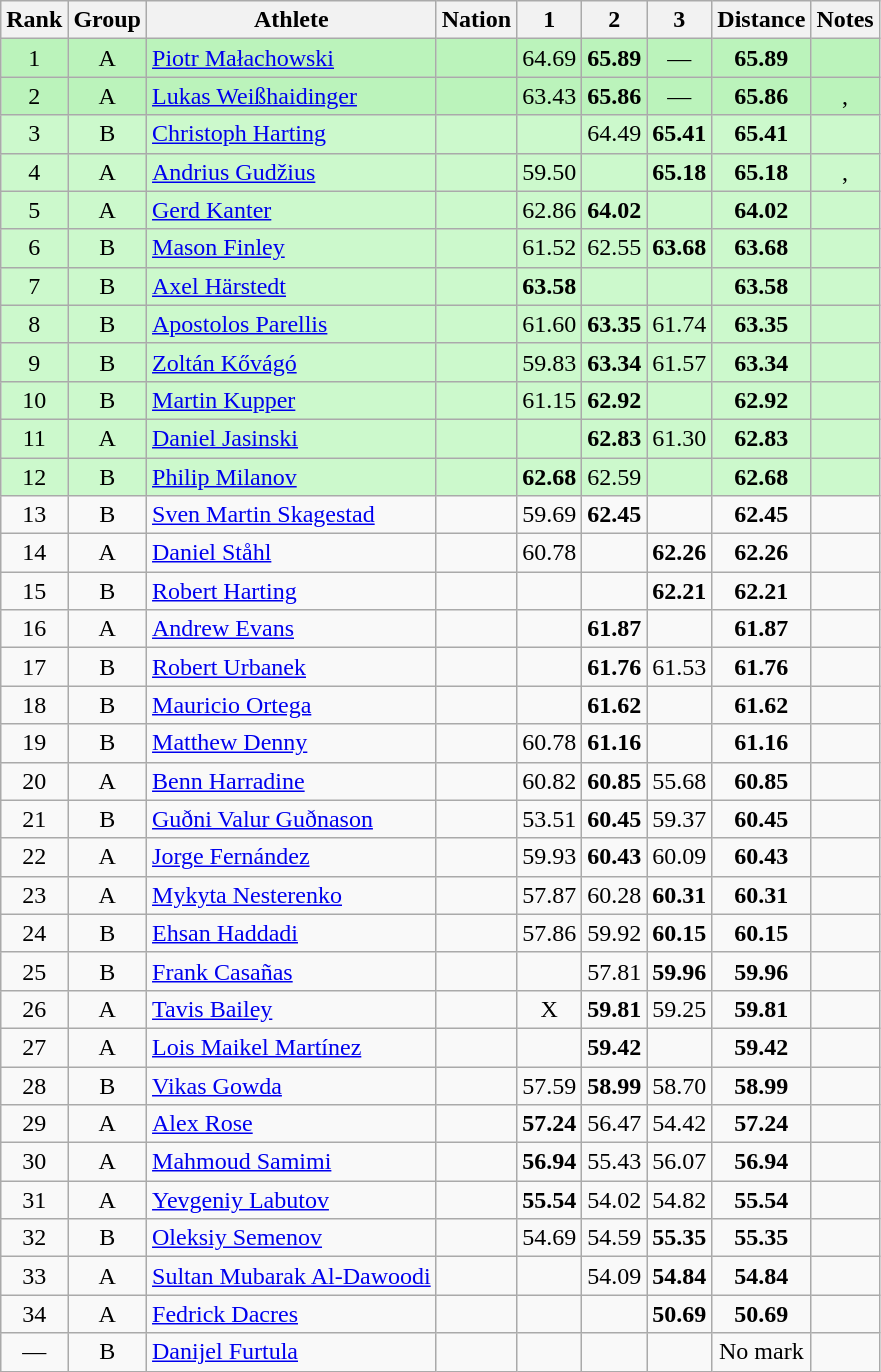<table class="wikitable sortable" style="text-align:center">
<tr>
<th>Rank</th>
<th>Group</th>
<th>Athlete</th>
<th>Nation</th>
<th>1</th>
<th>2</th>
<th>3</th>
<th>Distance</th>
<th>Notes</th>
</tr>
<tr bgcolor=bbf3bb>
<td>1</td>
<td>A</td>
<td align="left"><a href='#'>Piotr Małachowski</a></td>
<td align="left"></td>
<td>64.69</td>
<td><strong>65.89</strong></td>
<td data-sort-value=1.00>—</td>
<td><strong>65.89</strong></td>
<td></td>
</tr>
<tr bgcolor=bbf3bb>
<td>2</td>
<td>A</td>
<td align="left"><a href='#'>Lukas Weißhaidinger</a></td>
<td align="left"></td>
<td>63.43</td>
<td><strong>65.86</strong></td>
<td data-sort-value=1.00>—</td>
<td><strong>65.86</strong></td>
<td>, </td>
</tr>
<tr bgcolor=ccf9cc>
<td>3</td>
<td>B</td>
<td align="left"><a href='#'>Christoph Harting</a></td>
<td align="left"></td>
<td></td>
<td>64.49</td>
<td><strong>65.41</strong></td>
<td><strong>65.41</strong></td>
<td></td>
</tr>
<tr bgcolor=ccf9cc>
<td>4</td>
<td>A</td>
<td align="left"><a href='#'>Andrius Gudžius</a></td>
<td align="left"></td>
<td>59.50</td>
<td></td>
<td><strong>65.18</strong></td>
<td><strong>65.18</strong></td>
<td>, </td>
</tr>
<tr bgcolor=ccf9cc>
<td>5</td>
<td>A</td>
<td align="left"><a href='#'>Gerd Kanter</a></td>
<td align="left"></td>
<td>62.86</td>
<td><strong>64.02</strong></td>
<td></td>
<td><strong>64.02</strong></td>
<td></td>
</tr>
<tr bgcolor=ccf9cc>
<td>6</td>
<td>B</td>
<td align="left"><a href='#'>Mason Finley</a></td>
<td align="left"></td>
<td>61.52</td>
<td>62.55</td>
<td><strong>63.68</strong></td>
<td><strong>63.68</strong></td>
<td></td>
</tr>
<tr bgcolor=ccf9cc>
<td>7</td>
<td>B</td>
<td align="left"><a href='#'>Axel Härstedt</a></td>
<td align="left"></td>
<td><strong>63.58</strong></td>
<td></td>
<td></td>
<td><strong>63.58</strong></td>
<td></td>
</tr>
<tr bgcolor=ccf9cc>
<td>8</td>
<td>B</td>
<td align="left"><a href='#'>Apostolos Parellis</a></td>
<td align="left"></td>
<td>61.60</td>
<td><strong>63.35</strong></td>
<td>61.74</td>
<td><strong>63.35</strong></td>
<td></td>
</tr>
<tr bgcolor=ccf9cc>
<td>9</td>
<td>B</td>
<td align="left"><a href='#'>Zoltán Kővágó</a></td>
<td align="left"></td>
<td>59.83</td>
<td><strong>63.34</strong></td>
<td>61.57</td>
<td><strong>63.34</strong></td>
<td></td>
</tr>
<tr bgcolor=ccf9cc>
<td>10</td>
<td>B</td>
<td align="left"><a href='#'>Martin Kupper</a></td>
<td align="left"></td>
<td>61.15</td>
<td><strong>62.92</strong></td>
<td></td>
<td><strong>62.92</strong></td>
<td></td>
</tr>
<tr bgcolor=ccf9cc>
<td>11</td>
<td>A</td>
<td align="left"><a href='#'>Daniel Jasinski</a></td>
<td align="left"></td>
<td></td>
<td><strong>62.83</strong></td>
<td>61.30</td>
<td><strong>62.83</strong></td>
<td></td>
</tr>
<tr bgcolor=ccf9cc>
<td>12</td>
<td>B</td>
<td align="left"><a href='#'>Philip Milanov</a></td>
<td align="left"></td>
<td><strong>62.68</strong></td>
<td>62.59</td>
<td></td>
<td><strong>62.68</strong></td>
<td></td>
</tr>
<tr>
<td>13</td>
<td>B</td>
<td align="left"><a href='#'>Sven Martin Skagestad</a></td>
<td align="left"></td>
<td>59.69</td>
<td><strong>62.45</strong></td>
<td></td>
<td><strong>62.45</strong></td>
<td></td>
</tr>
<tr>
<td>14</td>
<td>A</td>
<td align="left"><a href='#'>Daniel Ståhl</a></td>
<td align="left"></td>
<td>60.78</td>
<td></td>
<td><strong>62.26</strong></td>
<td><strong>62.26</strong></td>
<td></td>
</tr>
<tr>
<td>15</td>
<td>B</td>
<td align="left"><a href='#'>Robert Harting</a></td>
<td align="left"></td>
<td></td>
<td></td>
<td><strong>62.21</strong></td>
<td><strong>62.21</strong></td>
<td></td>
</tr>
<tr>
<td>16</td>
<td>A</td>
<td align="left"><a href='#'>Andrew Evans</a></td>
<td align="left"></td>
<td></td>
<td><strong>61.87</strong></td>
<td></td>
<td><strong>61.87</strong></td>
<td></td>
</tr>
<tr>
<td>17</td>
<td>B</td>
<td align="left"><a href='#'>Robert Urbanek</a></td>
<td align="left"></td>
<td></td>
<td><strong>61.76</strong></td>
<td>61.53</td>
<td><strong>61.76</strong></td>
<td></td>
</tr>
<tr>
<td>18</td>
<td>B</td>
<td align="left"><a href='#'>Mauricio Ortega</a></td>
<td align="left"></td>
<td></td>
<td><strong>61.62</strong></td>
<td></td>
<td><strong>61.62</strong></td>
<td></td>
</tr>
<tr>
<td>19</td>
<td>B</td>
<td align="left"><a href='#'>Matthew Denny</a></td>
<td align="left"></td>
<td>60.78</td>
<td><strong>61.16</strong></td>
<td></td>
<td><strong>61.16</strong></td>
<td></td>
</tr>
<tr>
<td>20</td>
<td>A</td>
<td align="left"><a href='#'>Benn Harradine</a></td>
<td align="left"></td>
<td>60.82</td>
<td><strong>60.85</strong></td>
<td>55.68</td>
<td><strong>60.85</strong></td>
<td></td>
</tr>
<tr>
<td>21</td>
<td>B</td>
<td align="left"><a href='#'>Guðni Valur Guðnason</a></td>
<td align="left"></td>
<td>53.51</td>
<td><strong>60.45</strong></td>
<td>59.37</td>
<td><strong>60.45</strong></td>
<td></td>
</tr>
<tr>
<td>22</td>
<td>A</td>
<td align="left"><a href='#'>Jorge Fernández</a></td>
<td align="left"></td>
<td>59.93</td>
<td><strong>60.43</strong></td>
<td>60.09</td>
<td><strong>60.43</strong></td>
<td></td>
</tr>
<tr>
<td>23</td>
<td>A</td>
<td align="left"><a href='#'>Mykyta Nesterenko</a></td>
<td align="left"></td>
<td>57.87</td>
<td>60.28</td>
<td><strong>60.31</strong></td>
<td><strong>60.31</strong></td>
<td></td>
</tr>
<tr>
<td>24</td>
<td>B</td>
<td align="left"><a href='#'>Ehsan Haddadi</a></td>
<td align="left"></td>
<td>57.86</td>
<td>59.92</td>
<td><strong>60.15</strong></td>
<td><strong>60.15</strong></td>
<td></td>
</tr>
<tr>
<td>25</td>
<td>B</td>
<td align="left"><a href='#'>Frank Casañas</a></td>
<td align="left"></td>
<td></td>
<td>57.81</td>
<td><strong>59.96</strong></td>
<td><strong>59.96</strong></td>
<td></td>
</tr>
<tr>
<td>26</td>
<td>A</td>
<td align="left"><a href='#'>Tavis Bailey</a></td>
<td align="left"></td>
<td data-sort-value=1.00>X</td>
<td><strong>59.81</strong></td>
<td>59.25</td>
<td><strong>59.81</strong></td>
<td></td>
</tr>
<tr>
<td>27</td>
<td>A</td>
<td align="left"><a href='#'>Lois Maikel Martínez</a></td>
<td align="left"></td>
<td></td>
<td><strong>59.42</strong></td>
<td></td>
<td><strong>59.42</strong></td>
<td></td>
</tr>
<tr>
<td>28</td>
<td>B</td>
<td align="left"><a href='#'>Vikas Gowda</a></td>
<td align="left"></td>
<td>57.59</td>
<td><strong>58.99</strong></td>
<td>58.70</td>
<td><strong>58.99</strong></td>
<td></td>
</tr>
<tr>
<td>29</td>
<td>A</td>
<td align="left"><a href='#'>Alex Rose</a></td>
<td align="left"></td>
<td><strong>57.24</strong></td>
<td>56.47</td>
<td>54.42</td>
<td><strong>57.24</strong></td>
<td></td>
</tr>
<tr>
<td>30</td>
<td>A</td>
<td align="left"><a href='#'>Mahmoud Samimi</a></td>
<td align="left"></td>
<td><strong>56.94</strong></td>
<td>55.43</td>
<td>56.07</td>
<td><strong>56.94</strong></td>
<td></td>
</tr>
<tr>
<td>31</td>
<td>A</td>
<td align="left"><a href='#'>Yevgeniy Labutov</a></td>
<td align="left"></td>
<td><strong>55.54</strong></td>
<td>54.02</td>
<td>54.82</td>
<td><strong>55.54</strong></td>
<td></td>
</tr>
<tr>
<td>32</td>
<td>B</td>
<td align="left"><a href='#'>Oleksiy Semenov</a></td>
<td align="left"></td>
<td>54.69</td>
<td>54.59</td>
<td><strong>55.35</strong></td>
<td><strong>55.35</strong></td>
<td></td>
</tr>
<tr>
<td>33</td>
<td>A</td>
<td align="left"><a href='#'>Sultan Mubarak Al-Dawoodi</a></td>
<td align="left"></td>
<td></td>
<td>54.09</td>
<td><strong>54.84</strong></td>
<td><strong>54.84</strong></td>
<td></td>
</tr>
<tr>
<td>34</td>
<td>A</td>
<td align="left"><a href='#'>Fedrick Dacres</a></td>
<td align="left"></td>
<td></td>
<td></td>
<td><strong>50.69</strong></td>
<td><strong>50.69</strong></td>
<td></td>
</tr>
<tr>
<td data-sort-value=35>—</td>
<td>B</td>
<td align="left"><a href='#'>Danijel Furtula</a></td>
<td align="left"></td>
<td></td>
<td></td>
<td></td>
<td data-sort-value=1.00>No mark</td>
<td></td>
</tr>
</table>
